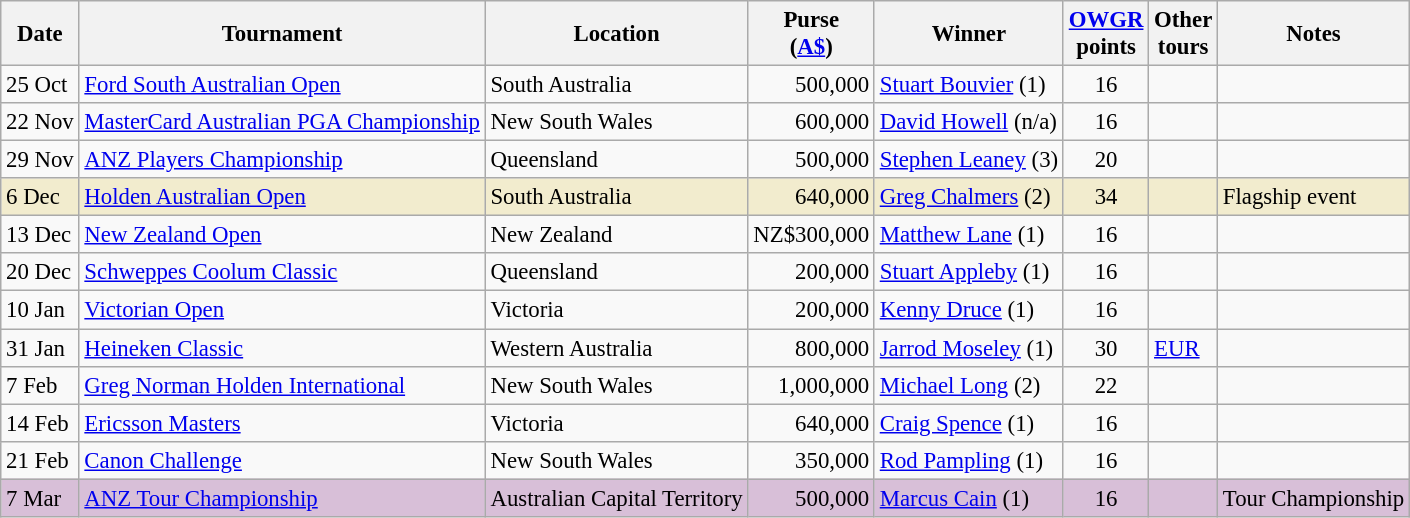<table class="wikitable" style="font-size:95%">
<tr>
<th>Date</th>
<th>Tournament</th>
<th>Location</th>
<th>Purse<br>(<a href='#'>A$</a>)</th>
<th>Winner</th>
<th><a href='#'>OWGR</a><br>points</th>
<th>Other<br>tours</th>
<th>Notes</th>
</tr>
<tr>
<td>25 Oct</td>
<td><a href='#'>Ford South Australian Open</a></td>
<td>South Australia</td>
<td align=right>500,000</td>
<td> <a href='#'>Stuart Bouvier</a> (1)</td>
<td align=center>16</td>
<td></td>
<td></td>
</tr>
<tr>
<td>22 Nov</td>
<td><a href='#'>MasterCard Australian PGA Championship</a></td>
<td>New South Wales</td>
<td align=right>600,000</td>
<td> <a href='#'>David Howell</a> (n/a)</td>
<td align=center>16</td>
<td></td>
<td></td>
</tr>
<tr>
<td>29 Nov</td>
<td><a href='#'>ANZ Players Championship</a></td>
<td>Queensland</td>
<td align=right>500,000</td>
<td> <a href='#'>Stephen Leaney</a> (3)</td>
<td align=center>20</td>
<td></td>
<td></td>
</tr>
<tr style="background:#f2ecce;">
<td>6 Dec</td>
<td><a href='#'>Holden Australian Open</a></td>
<td>South Australia</td>
<td align=right>640,000</td>
<td> <a href='#'>Greg Chalmers</a> (2)</td>
<td align=center>34</td>
<td></td>
<td>Flagship event</td>
</tr>
<tr>
<td>13 Dec</td>
<td><a href='#'>New Zealand Open</a></td>
<td>New Zealand</td>
<td align=right>NZ$300,000</td>
<td> <a href='#'>Matthew Lane</a> (1)</td>
<td align=center>16</td>
<td></td>
<td></td>
</tr>
<tr>
<td>20 Dec</td>
<td><a href='#'>Schweppes Coolum Classic</a></td>
<td>Queensland</td>
<td align=right>200,000</td>
<td> <a href='#'>Stuart Appleby</a> (1)</td>
<td align=center>16</td>
<td></td>
<td></td>
</tr>
<tr>
<td>10 Jan</td>
<td><a href='#'>Victorian Open</a></td>
<td>Victoria</td>
<td align=right>200,000</td>
<td> <a href='#'>Kenny Druce</a> (1)</td>
<td align=center>16</td>
<td></td>
<td></td>
</tr>
<tr>
<td>31 Jan</td>
<td><a href='#'>Heineken Classic</a></td>
<td>Western Australia</td>
<td align=right>800,000</td>
<td> <a href='#'>Jarrod Moseley</a> (1)</td>
<td align=center>30</td>
<td><a href='#'>EUR</a></td>
<td></td>
</tr>
<tr>
<td>7 Feb</td>
<td><a href='#'>Greg Norman Holden International</a></td>
<td>New South Wales</td>
<td align=right>1,000,000</td>
<td> <a href='#'>Michael Long</a> (2)</td>
<td align=center>22</td>
<td></td>
<td></td>
</tr>
<tr>
<td>14 Feb</td>
<td><a href='#'>Ericsson Masters</a></td>
<td>Victoria</td>
<td align=right>640,000</td>
<td> <a href='#'>Craig Spence</a> (1)</td>
<td align=center>16</td>
<td></td>
<td></td>
</tr>
<tr>
<td>21 Feb</td>
<td><a href='#'>Canon Challenge</a></td>
<td>New South Wales</td>
<td align=right>350,000</td>
<td> <a href='#'>Rod Pampling</a> (1)</td>
<td align=center>16</td>
<td></td>
<td></td>
</tr>
<tr style="background:thistle;">
<td>7 Mar</td>
<td><a href='#'>ANZ Tour Championship</a></td>
<td>Australian Capital Territory</td>
<td align=right>500,000</td>
<td> <a href='#'>Marcus Cain</a> (1)</td>
<td align=center>16</td>
<td></td>
<td>Tour Championship</td>
</tr>
</table>
